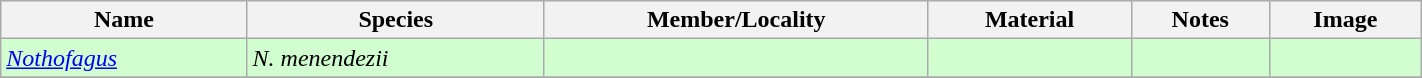<table class="wikitable" align="center" width="75%">
<tr>
<th>Name</th>
<th>Species</th>
<th>Member/Locality</th>
<th>Material</th>
<th>Notes</th>
<th>Image</th>
</tr>
<tr>
<td style="background:#D1FFCF;"><em><a href='#'>Nothofagus</a></em></td>
<td style="background:#D1FFCF;"><em>N. menendezii</em></td>
<td style="background:#D1FFCF;"></td>
<td style="background:#D1FFCF;"></td>
<td style="background:#D1FFCF;"></td>
<td style="background:#D1FFCF;"></td>
</tr>
<tr>
</tr>
</table>
